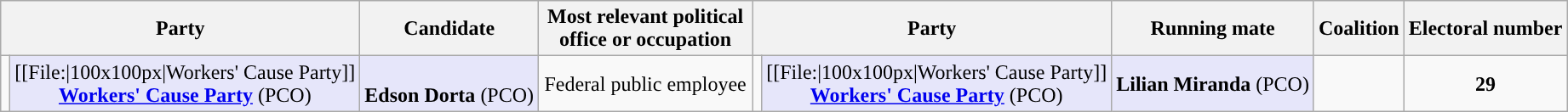<table class="wikitable" style="text-align:center">
<tr>
<th colspan="2">Party</th>
<th>Candidate</th>
<th style="max-width:10em">Most relevant political office or occupation</th>
<th colspan="2">Party</th>
<th>Running mate</th>
<th>Coalition</th>
<th>Electoral number</th>
</tr>
<tr>
<td style="background:"></td>
<td style="background:lavender;" max-width:150px>[[File:|100x100px|Workers' Cause Party]]<br><strong><a href='#'>Workers' Cause Party</a></strong> (PCO)</td>
<td style="background:lavender;" max-width:150px><br><strong>Edson Dorta</strong> (PCO)</td>
<td style="max-width:10em">Federal public employee</td>
<td style="background:"></td>
<td style="background:lavender;" max-width:150px>[[File:|100x100px|Workers' Cause Party]]<br><strong><a href='#'>Workers' Cause Party</a></strong> (PCO)</td>
<td style="background:lavender;" max-width:150px><strong>Lilian Miranda</strong> (PCO)</td>
<td></td>
<td><strong>29</strong></td>
</tr>
</table>
